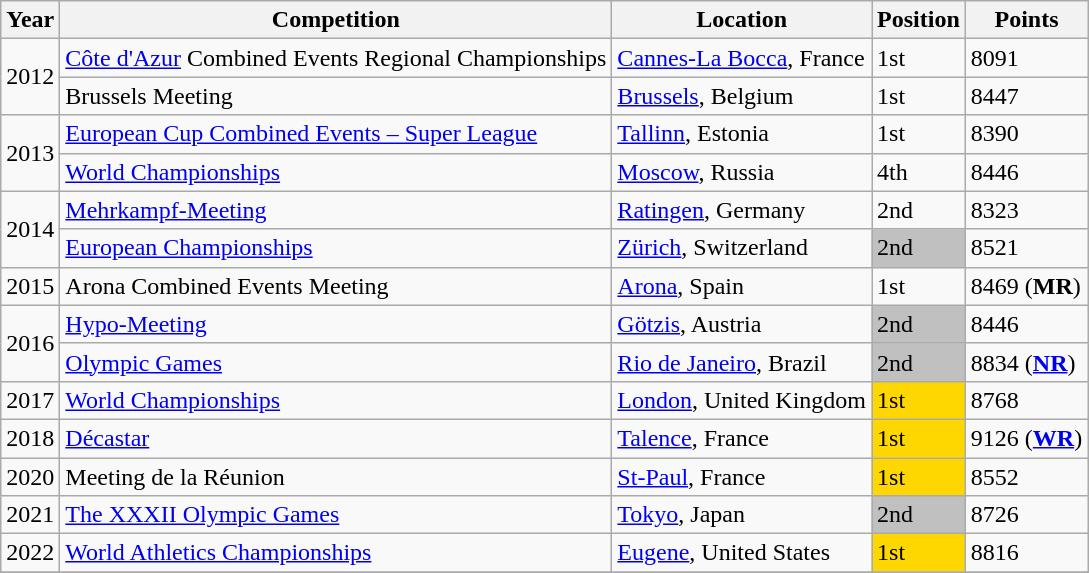<table class="wikitable sortable">
<tr>
<th>Year</th>
<th>Competition</th>
<th>Location</th>
<th>Position</th>
<th>Points</th>
</tr>
<tr>
<td rowspan=2>2012</td>
<td><a href='#'>Côte d'Azur</a> Combined Events Regional Championships</td>
<td><a href='#'>Cannes-La Bocca</a>, France</td>
<td>1st</td>
<td>8091</td>
</tr>
<tr>
<td>Brussels Meeting</td>
<td><a href='#'>Brussels</a>, Belgium</td>
<td>1st</td>
<td>8447</td>
</tr>
<tr>
<td rowspan=2>2013</td>
<td><a href='#'>European Cup Combined Events – Super League</a></td>
<td><a href='#'>Tallinn</a>, Estonia</td>
<td>1st</td>
<td>8390</td>
</tr>
<tr>
<td><a href='#'>World Championships</a></td>
<td><a href='#'>Moscow</a>, Russia</td>
<td>4th</td>
<td>8446</td>
</tr>
<tr>
<td rowspan=2>2014</td>
<td><a href='#'>Mehrkampf-Meeting</a></td>
<td><a href='#'>Ratingen</a>, Germany</td>
<td>2nd</td>
<td>8323</td>
</tr>
<tr>
<td><a href='#'>European Championships</a></td>
<td><a href='#'>Zürich</a>, Switzerland</td>
<td bgcolor="silver">2nd</td>
<td>8521</td>
</tr>
<tr>
<td>2015</td>
<td>Arona Combined Events Meeting</td>
<td><a href='#'>Arona</a>, Spain</td>
<td>1st</td>
<td>8469 (<strong>MR</strong>)</td>
</tr>
<tr>
<td rowspan=2>2016</td>
<td><a href='#'>Hypo-Meeting</a></td>
<td><a href='#'>Götzis</a>, Austria</td>
<td bgcolor="silver">2nd</td>
<td>8446</td>
</tr>
<tr>
<td><a href='#'>Olympic Games</a></td>
<td><a href='#'>Rio de Janeiro</a>, Brazil</td>
<td bgcolor="silver">2nd</td>
<td>8834 (<strong><a href='#'>NR</a></strong>)</td>
</tr>
<tr>
<td>2017</td>
<td><a href='#'>World Championships</a></td>
<td><a href='#'>London</a>, United Kingdom</td>
<td bgcolor="gold">1st</td>
<td>8768</td>
</tr>
<tr>
<td>2018</td>
<td><a href='#'>Décastar</a></td>
<td><a href='#'>Talence</a>, France</td>
<td bgcolor="gold">1st</td>
<td>9126 (<a href='#'><strong>WR</strong></a>)</td>
</tr>
<tr>
<td>2020</td>
<td>Meeting de la Réunion</td>
<td><a href='#'>St-Paul</a>, France</td>
<td bgcolor="gold">1st</td>
<td>8552</td>
</tr>
<tr>
<td>2021</td>
<td><a href='#'>The XXXII Olympic Games</a></td>
<td><a href='#'>Tokyo</a>, Japan</td>
<td bgcolor="silver">2nd</td>
<td>8726</td>
</tr>
<tr>
<td>2022</td>
<td><a href='#'>World Athletics Championships</a></td>
<td><a href='#'>Eugene</a>, United States</td>
<td bgcolor="gold">1st</td>
<td>8816</td>
</tr>
<tr>
</tr>
</table>
